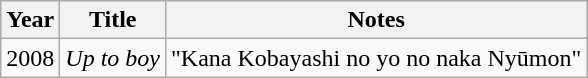<table class="wikitable">
<tr>
<th>Year</th>
<th>Title</th>
<th>Notes</th>
</tr>
<tr>
<td>2008</td>
<td><em>Up to boy</em></td>
<td>"Kana Kobayashi no yo no naka Nyūmon"</td>
</tr>
</table>
